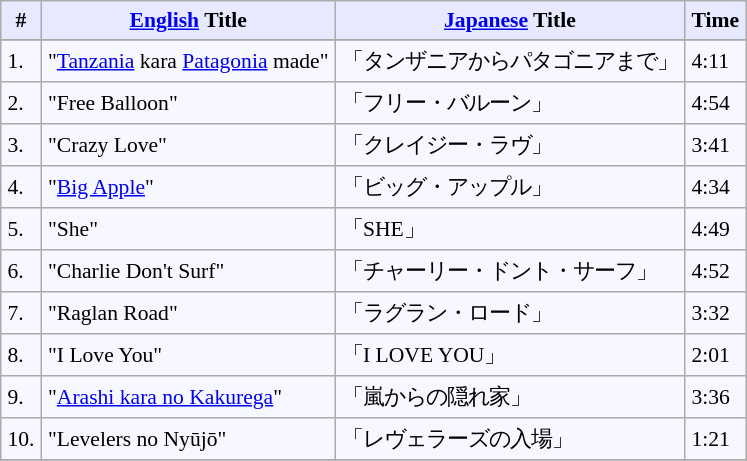<table border="" cellpadding="4" cellspacing="0"  style="border: 1px #aaaaaa solid; border-collapse: collapse; padding: 0.2em; margin: 1em 1em 1em 0; background: #f7f8ff; font-size:0.9em;">
<tr valign="middle" bgcolor="#e6e9ff">
<th rowspan="1">#</th>
<th rowspan="1"><a href='#'>English</a> Title</th>
<th colspan="1"><a href='#'>Japanese</a> Title</th>
<th rowspan="1">Time</th>
</tr>
<tr bgcolor="#e6e9ff">
</tr>
<tr>
<td>1.</td>
<td>"<a href='#'>Tanzania</a> kara <a href='#'>Patagonia</a> made"</td>
<td>「タンザニアからパタゴニアまで」</td>
<td>4:11</td>
</tr>
<tr>
<td>2.</td>
<td>"Free Balloon"</td>
<td>「フリー・バルーン」</td>
<td>4:54</td>
</tr>
<tr>
<td>3.</td>
<td>"Crazy Love"</td>
<td>「クレイジー・ラヴ」</td>
<td>3:41</td>
</tr>
<tr>
<td>4.</td>
<td>"<a href='#'>Big Apple</a>"</td>
<td>「ビッグ・アップル」</td>
<td>4:34</td>
</tr>
<tr>
<td>5.</td>
<td>"She"</td>
<td>「SHE」</td>
<td>4:49</td>
</tr>
<tr>
<td>6.</td>
<td>"Charlie Don't Surf"</td>
<td>「チャーリー・ドント・サーフ」</td>
<td>4:52</td>
</tr>
<tr>
<td>7.</td>
<td>"Raglan Road"</td>
<td>「ラグラン・ロード」</td>
<td>3:32</td>
</tr>
<tr>
<td>8.</td>
<td>"I Love You"</td>
<td>「I LOVE YOU」</td>
<td>2:01</td>
</tr>
<tr>
<td>9.</td>
<td>"<a href='#'>Arashi kara no Kakurega</a>"</td>
<td>「嵐からの隠れ家」</td>
<td>3:36</td>
</tr>
<tr>
<td>10.</td>
<td>"Levelers no Nyūjō"</td>
<td>「レヴェラーズの入場」</td>
<td>1:21</td>
</tr>
<tr>
</tr>
</table>
